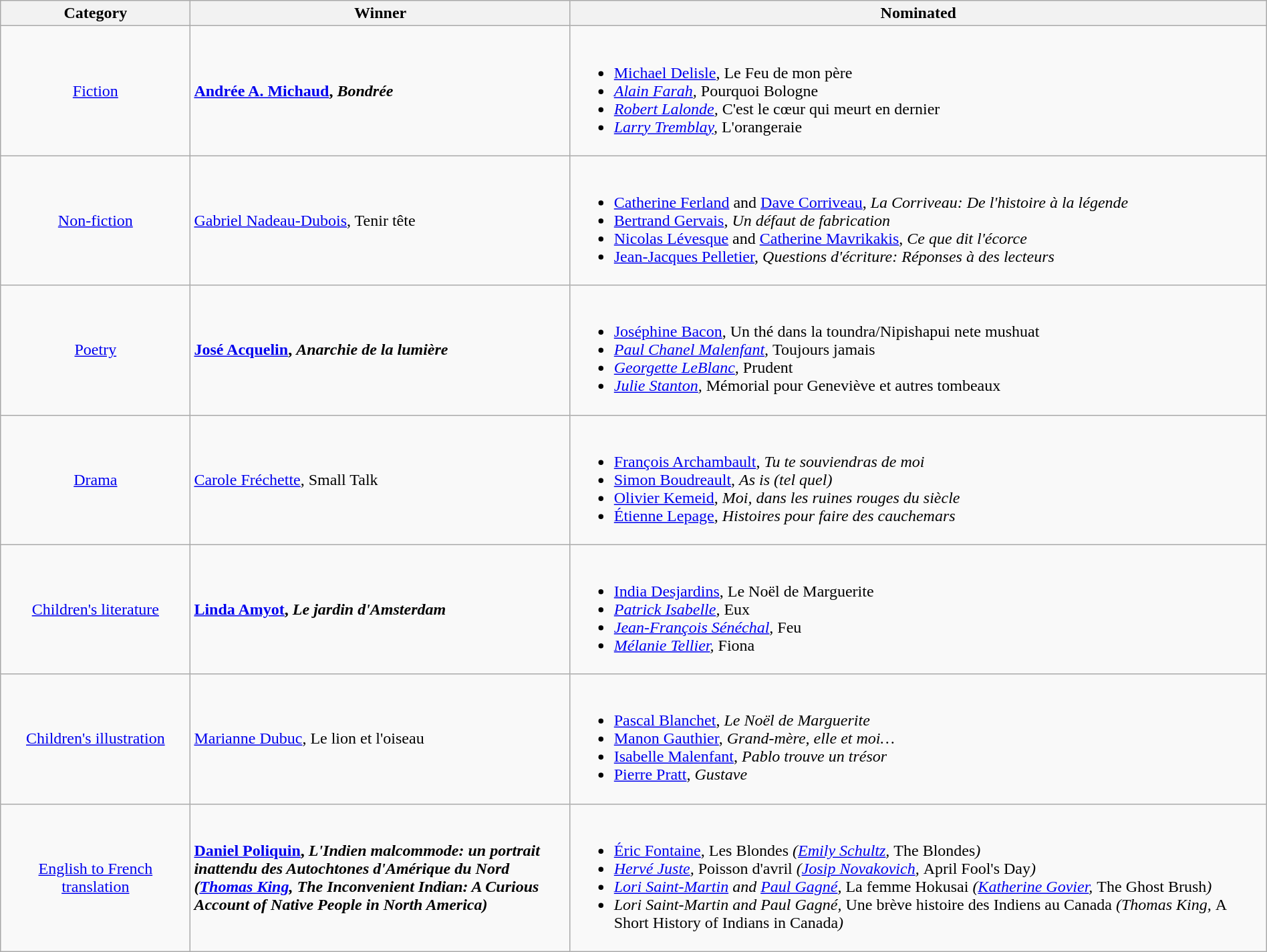<table class="wikitable" width="100%">
<tr>
<th width=15%>Category</th>
<th width=30%>Winner</th>
<th width=55%>Nominated</th>
</tr>
<tr>
<td align="center"><a href='#'>Fiction</a></td>
<td> <strong><a href='#'>Andrée A. Michaud</a>, <em>Bondrée<strong><em></td>
<td><br><ul><li><a href='#'>Michael Delisle</a>, </em>Le Feu de mon père<em></li><li><a href='#'>Alain Farah</a>, </em>Pourquoi Bologne<em></li><li><a href='#'>Robert Lalonde</a>, </em>C'est le cœur qui meurt en dernier<em></li><li><a href='#'>Larry Tremblay</a>, </em>L'orangeraie<em></li></ul></td>
</tr>
<tr>
<td align="center"><a href='#'>Non-fiction</a></td>
<td> </strong><a href='#'>Gabriel Nadeau-Dubois</a>, </em>Tenir tête</em></strong></td>
<td><br><ul><li><a href='#'>Catherine Ferland</a> and <a href='#'>Dave Corriveau</a>, <em>La Corriveau: De l'histoire à la légende</em></li><li><a href='#'>Bertrand Gervais</a>, <em>Un défaut de fabrication</em></li><li><a href='#'>Nicolas Lévesque</a> and <a href='#'>Catherine Mavrikakis</a>, <em>Ce que dit l'écorce</em></li><li><a href='#'>Jean-Jacques Pelletier</a>, <em>Questions d'écriture: Réponses à des lecteurs</em></li></ul></td>
</tr>
<tr>
<td align="center"><a href='#'>Poetry</a></td>
<td> <strong><a href='#'>José Acquelin</a>, <em>Anarchie de la lumière<strong><em></td>
<td><br><ul><li><a href='#'>Joséphine Bacon</a>, </em>Un thé dans la toundra/Nipishapui nete mushuat<em></li><li><a href='#'>Paul Chanel Malenfant</a>, </em>Toujours jamais<em></li><li><a href='#'>Georgette LeBlanc</a>, </em>Prudent<em></li><li><a href='#'>Julie Stanton</a>, </em>Mémorial pour Geneviève et autres tombeaux<em></li></ul></td>
</tr>
<tr>
<td align="center"><a href='#'>Drama</a></td>
<td> </strong><a href='#'>Carole Fréchette</a>, </em>Small Talk</em></strong></td>
<td><br><ul><li><a href='#'>François Archambault</a>, <em>Tu te souviendras de moi</em></li><li><a href='#'>Simon Boudreault</a>, <em>As is (tel quel)</em></li><li><a href='#'>Olivier Kemeid</a>, <em>Moi, dans les ruines rouges du siècle</em></li><li><a href='#'>Étienne Lepage</a>, <em>Histoires pour faire des cauchemars</em></li></ul></td>
</tr>
<tr>
<td align="center"><a href='#'>Children's literature</a></td>
<td> <strong><a href='#'>Linda Amyot</a>, <em>Le jardin d'Amsterdam<strong><em></td>
<td><br><ul><li><a href='#'>India Desjardins</a>, </em>Le Noël de Marguerite<em></li><li><a href='#'>Patrick Isabelle</a>, </em>Eux<em></li><li><a href='#'>Jean-François Sénéchal</a>, </em>Feu<em></li><li><a href='#'>Mélanie Tellier</a>, </em>Fiona<em></li></ul></td>
</tr>
<tr>
<td align="center"><a href='#'>Children's illustration</a></td>
<td> </strong><a href='#'>Marianne Dubuc</a>, </em>Le lion et l'oiseau</em></strong></td>
<td><br><ul><li><a href='#'>Pascal Blanchet</a>, <em>Le Noël de Marguerite</em></li><li><a href='#'>Manon Gauthier</a>, <em>Grand-mère, elle et moi…</em></li><li><a href='#'>Isabelle Malenfant</a>, <em>Pablo trouve un trésor</em></li><li><a href='#'>Pierre Pratt</a>, <em>Gustave</em></li></ul></td>
</tr>
<tr>
<td align="center"><a href='#'>English to French translation</a></td>
<td> <strong><a href='#'>Daniel Poliquin</a>, <em>L'Indien malcommode: un portrait inattendu des Autochtones d'Amérique du Nord<strong><em> (<a href='#'>Thomas King</a>, </em>The Inconvenient Indian: A Curious Account of Native People in North America<em>)</td>
<td><br><ul><li><a href='#'>Éric Fontaine</a>, </em>Les Blondes<em> (<a href='#'>Emily Schultz</a>, </em>The Blondes<em>)</li><li><a href='#'>Hervé Juste</a>, </em>Poisson d'avril<em> (<a href='#'>Josip Novakovich</a>, </em>April Fool's Day<em>)</li><li><a href='#'>Lori Saint-Martin</a> and <a href='#'>Paul Gagné</a>, </em>La femme Hokusai<em> (<a href='#'>Katherine Govier</a>, </em>The Ghost Brush<em>)</li><li>Lori Saint-Martin and Paul Gagné, </em>Une brève histoire des Indiens au Canada<em> (Thomas King, </em>A Short History of Indians in Canada<em>)</li></ul></td>
</tr>
</table>
